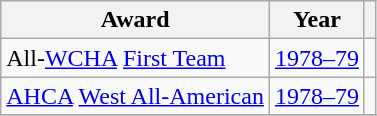<table class="wikitable">
<tr>
<th>Award</th>
<th>Year</th>
<th></th>
</tr>
<tr>
<td>All-<a href='#'>WCHA</a> <a href='#'>First Team</a></td>
<td><a href='#'>1978–79</a></td>
<td></td>
</tr>
<tr>
<td><a href='#'>AHCA</a> <a href='#'>West All-American</a></td>
<td><a href='#'>1978–79</a></td>
<td></td>
</tr>
<tr>
</tr>
</table>
